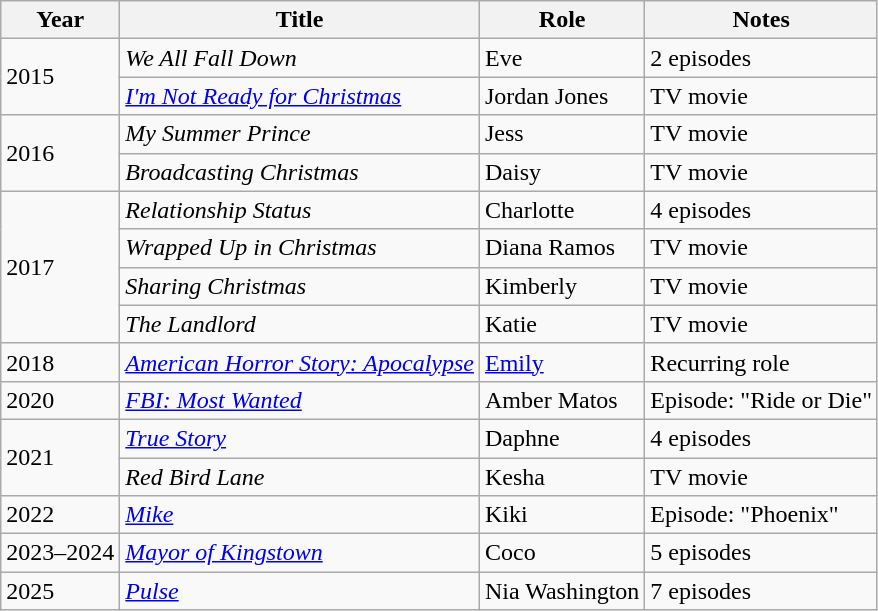<table class="wikitable sortable">
<tr>
<th>Year</th>
<th>Title</th>
<th>Role</th>
<th class="unsortable">Notes</th>
</tr>
<tr>
<td rowspan="2">2015</td>
<td><em>We All Fall Down</em></td>
<td>Eve</td>
<td>2 episodes</td>
</tr>
<tr>
<td><em><a href='#'>I'm Not Ready for Christmas</a></em></td>
<td>Jordan Jones</td>
<td>TV movie</td>
</tr>
<tr>
<td rowspan="2">2016</td>
<td><em>My Summer Prince</em></td>
<td>Jess</td>
<td>TV movie</td>
</tr>
<tr>
<td><em>Broadcasting Christmas</em></td>
<td>Daisy</td>
<td>TV movie</td>
</tr>
<tr>
<td rowspan="4">2017</td>
<td><em>Relationship Status</em></td>
<td>Charlotte</td>
<td>4 episodes</td>
</tr>
<tr>
<td><em>Wrapped Up in Christmas</em></td>
<td>Diana Ramos</td>
<td>TV movie</td>
</tr>
<tr>
<td><em>Sharing Christmas</em></td>
<td>Kimberly</td>
<td>TV movie</td>
</tr>
<tr>
<td><em>The Landlord</em></td>
<td>Katie</td>
<td>TV movie</td>
</tr>
<tr>
<td>2018</td>
<td><em><a href='#'>American Horror Story: Apocalypse</a></em></td>
<td><a href='#'>Emily</a></td>
<td>Recurring role</td>
</tr>
<tr>
<td>2020</td>
<td><em><a href='#'>FBI: Most Wanted</a></em></td>
<td>Amber Matos</td>
<td>Episode: "Ride or Die"</td>
</tr>
<tr>
<td rowspan="2">2021</td>
<td><em> <a href='#'>True Story</a></em></td>
<td>Daphne</td>
<td>4 episodes</td>
</tr>
<tr>
<td><em>Red Bird Lane</em></td>
<td>Kesha</td>
<td>TV movie</td>
</tr>
<tr>
<td>2022</td>
<td><em><a href='#'>Mike</a></em></td>
<td>Kiki</td>
<td>Episode: "Phoenix"</td>
</tr>
<tr>
<td>2023–2024</td>
<td><em><a href='#'>Mayor of Kingstown</a></em></td>
<td>Coco</td>
<td>5 episodes</td>
</tr>
<tr>
<td>2025</td>
<td><em><a href='#'>Pulse</a></em></td>
<td>Nia Washington</td>
<td>7 episodes</td>
</tr>
</table>
